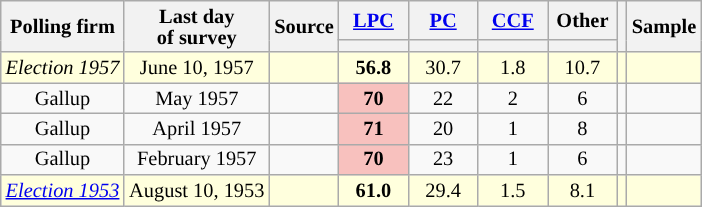<table class="wikitable sortable" style="text-align:center;font-size:85%;line-height:14px;" align="center">
<tr>
<th rowspan="2">Polling firm</th>
<th rowspan="2">Last day <br>of survey</th>
<th rowspan="2">Source</th>
<th class="unsortable" style="width:40px;"><a href='#'>LPC</a></th>
<th class="unsortable" style="width:40px;"><a href='#'>PC</a></th>
<th class="unsortable" style="width:40px;"><a href='#'>CCF</a></th>
<th class="unsortable" style="width:40px;">Other</th>
<th rowspan="2"></th>
<th rowspan="2">Sample</th>
</tr>
<tr style="line-height:5px;">
<th style="background:"></th>
<th style="background:"></th>
<th style="background:"></th>
<th style="background:"></th>
</tr>
<tr>
<td style="background:#ffd;"><em>Election 1957</em></td>
<td style="background:#ffd;">June 10, 1957</td>
<td style="background:#ffd;"></td>
<td style="background:#ffd;"><strong>56.8</strong></td>
<td style="background:#ffd;">30.7</td>
<td style="background:#ffd;">1.8</td>
<td style="background:#ffd;">10.7</td>
<td style="background:#ffd;"></td>
<td style="background:#ffd;"></td>
</tr>
<tr>
<td>Gallup</td>
<td>May 1957</td>
<td></td>
<td style='background:#F8C1BE'><strong>70</strong></td>
<td>22</td>
<td>2</td>
<td>6</td>
<td></td>
<td></td>
</tr>
<tr>
<td>Gallup</td>
<td>April 1957</td>
<td></td>
<td style='background:#F8C1BE'><strong>71</strong></td>
<td>20</td>
<td>1</td>
<td>8</td>
<td></td>
<td></td>
</tr>
<tr>
<td>Gallup</td>
<td>February 1957</td>
<td></td>
<td style='background:#F8C1BE'><strong>70</strong></td>
<td>23</td>
<td>1</td>
<td>6</td>
<td></td>
<td></td>
</tr>
<tr>
<td style="background:#ffd;"><em><a href='#'>Election 1953</a></em></td>
<td style="background:#ffd;">August 10, 1953</td>
<td style="background:#ffd;"></td>
<td style="background:#ffd;"><strong>61.0</strong></td>
<td style="background:#ffd;">29.4</td>
<td style="background:#ffd;">1.5</td>
<td style="background:#ffd;">8.1</td>
<td style="background:#ffd;"></td>
<td style="background:#ffd;"></td>
</tr>
</table>
